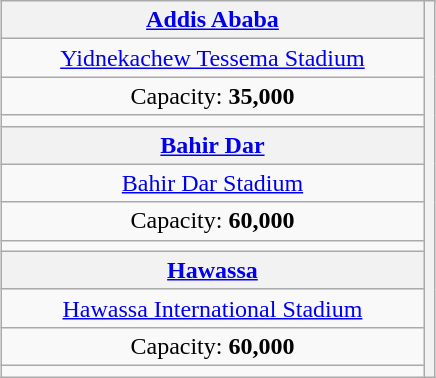<table class="wikitable" style="margin:1em auto; text-align:center">
<tr>
<th width=275><a href='#'>Addis Ababa</a></th>
<th rowspan="12"><br></th>
</tr>
<tr>
<td><a href='#'>Yidnekachew Tessema Stadium</a></td>
</tr>
<tr>
<td>Capacity: <strong>35,000</strong></td>
</tr>
<tr>
<td></td>
</tr>
<tr>
<th width=275><a href='#'>Bahir Dar</a></th>
</tr>
<tr>
<td><a href='#'>Bahir Dar Stadium</a></td>
</tr>
<tr>
<td>Capacity: <strong>60,000</strong></td>
</tr>
<tr>
<td></td>
</tr>
<tr>
<th><a href='#'>Hawassa</a></th>
</tr>
<tr>
<td><a href='#'>Hawassa International Stadium</a></td>
</tr>
<tr>
<td>Capacity: <strong>60,000</strong></td>
</tr>
<tr>
<td></td>
</tr>
</table>
